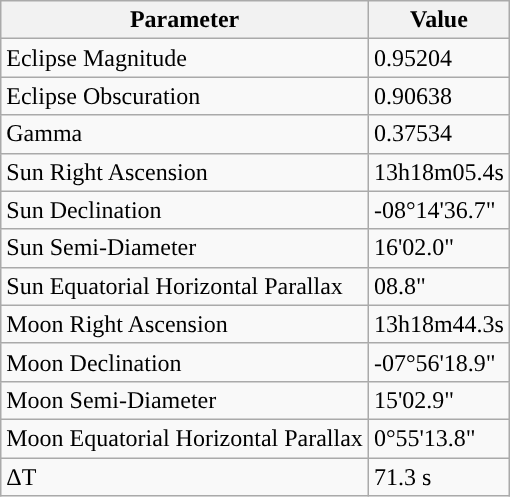<table class="wikitable">
<tr>
<th>Parameter</th>
<th>Value</th>
</tr>
<tr>
<td>Eclipse Magnitude</td>
<td>0.95204</td>
</tr>
<tr>
<td>Eclipse Obscuration</td>
<td>0.90638</td>
</tr>
<tr>
<td>Gamma</td>
<td>0.37534</td>
</tr>
<tr>
<td>Sun Right Ascension</td>
<td>13h18m05.4s</td>
</tr>
<tr>
<td>Sun Declination</td>
<td>-08°14'36.7"</td>
</tr>
<tr>
<td>Sun Semi-Diameter</td>
<td>16'02.0"</td>
</tr>
<tr>
<td>Sun Equatorial Horizontal Parallax</td>
<td>08.8"</td>
</tr>
<tr>
<td>Moon Right Ascension</td>
<td>13h18m44.3s</td>
</tr>
<tr>
<td>Moon Declination</td>
<td>-07°56'18.9"</td>
</tr>
<tr>
<td>Moon Semi-Diameter</td>
<td>15'02.9"</td>
</tr>
<tr>
<td>Moon Equatorial Horizontal Parallax</td>
<td>0°55'13.8"</td>
</tr>
<tr>
<td>ΔT</td>
<td>71.3 s</td>
</tr>
</table>
